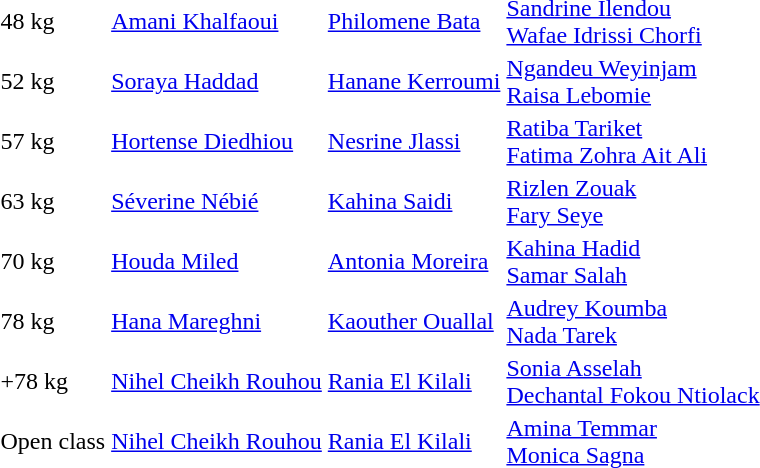<table>
<tr>
<td>48 kg</td>
<td> <a href='#'>Amani Khalfaoui</a></td>
<td> <a href='#'>Philomene Bata</a></td>
<td> <a href='#'>Sandrine Ilendou</a> <br>  <a href='#'>Wafae Idrissi Chorfi</a></td>
</tr>
<tr>
<td>52 kg</td>
<td> <a href='#'>Soraya Haddad</a></td>
<td> <a href='#'>Hanane Kerroumi</a></td>
<td> <a href='#'>Ngandeu Weyinjam</a> <br>  <a href='#'>Raisa Lebomie</a></td>
</tr>
<tr>
<td>57 kg</td>
<td> <a href='#'>Hortense Diedhiou</a></td>
<td> <a href='#'>Nesrine Jlassi</a></td>
<td> <a href='#'>Ratiba Tariket</a> <br>  <a href='#'>Fatima Zohra Ait Ali</a></td>
</tr>
<tr>
<td>63 kg</td>
<td> <a href='#'>Séverine Nébié</a></td>
<td> <a href='#'>Kahina Saidi</a></td>
<td> <a href='#'>Rizlen Zouak</a> <br>  <a href='#'>Fary Seye</a></td>
</tr>
<tr>
<td>70 kg</td>
<td> <a href='#'>Houda Miled</a></td>
<td> <a href='#'>Antonia Moreira</a></td>
<td> <a href='#'>Kahina Hadid</a> <br>  <a href='#'>Samar Salah</a></td>
</tr>
<tr>
<td>78 kg</td>
<td> <a href='#'>Hana Mareghni</a></td>
<td> <a href='#'>Kaouther Ouallal</a></td>
<td> <a href='#'>Audrey Koumba</a> <br>  <a href='#'>Nada Tarek</a></td>
</tr>
<tr>
<td>+78 kg</td>
<td> <a href='#'>Nihel Cheikh Rouhou</a></td>
<td> <a href='#'>Rania El Kilali</a></td>
<td> <a href='#'>Sonia Asselah</a> <br>  <a href='#'>Dechantal Fokou Ntiolack</a></td>
</tr>
<tr>
<td>Open class</td>
<td> <a href='#'>Nihel Cheikh Rouhou</a></td>
<td> <a href='#'>Rania El Kilali</a></td>
<td> <a href='#'>Amina Temmar</a> <br>  <a href='#'>Monica Sagna</a></td>
</tr>
</table>
